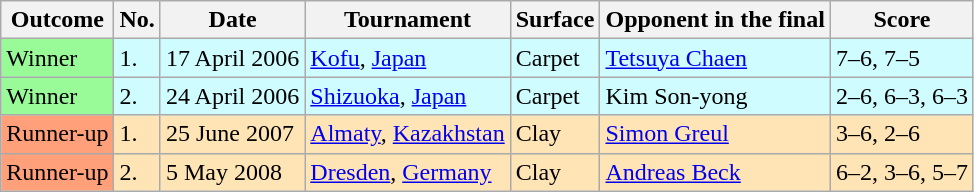<table class="wikitable">
<tr>
<th>Outcome</th>
<th>No.</th>
<th>Date</th>
<th>Tournament</th>
<th>Surface</th>
<th>Opponent in the final</th>
<th>Score</th>
</tr>
<tr bgcolor="CFFCFF">
<td bgcolor=98FB98>Winner</td>
<td>1.</td>
<td>17 April 2006</td>
<td><a href='#'>Kofu</a>, <a href='#'>Japan</a></td>
<td>Carpet</td>
<td> <a href='#'>Tetsuya Chaen</a></td>
<td>7–6, 7–5</td>
</tr>
<tr bgcolor="CFFCFF">
<td bgcolor=98FB98>Winner</td>
<td>2.</td>
<td>24 April 2006</td>
<td><a href='#'>Shizuoka</a>, <a href='#'>Japan</a></td>
<td>Carpet</td>
<td> Kim Son-yong</td>
<td>2–6, 6–3, 6–3</td>
</tr>
<tr bgcolor="moccasin">
<td bgcolor=#FFA07A>Runner-up</td>
<td>1.</td>
<td>25 June 2007</td>
<td><a href='#'>Almaty</a>, <a href='#'>Kazakhstan</a></td>
<td>Clay</td>
<td> <a href='#'>Simon Greul</a></td>
<td>3–6, 2–6</td>
</tr>
<tr bgcolor="moccasin">
<td bgcolor=#FFA07A>Runner-up</td>
<td>2.</td>
<td>5 May 2008</td>
<td><a href='#'>Dresden</a>, <a href='#'>Germany</a></td>
<td>Clay</td>
<td> <a href='#'>Andreas Beck</a></td>
<td>6–2, 3–6, 5–7</td>
</tr>
</table>
